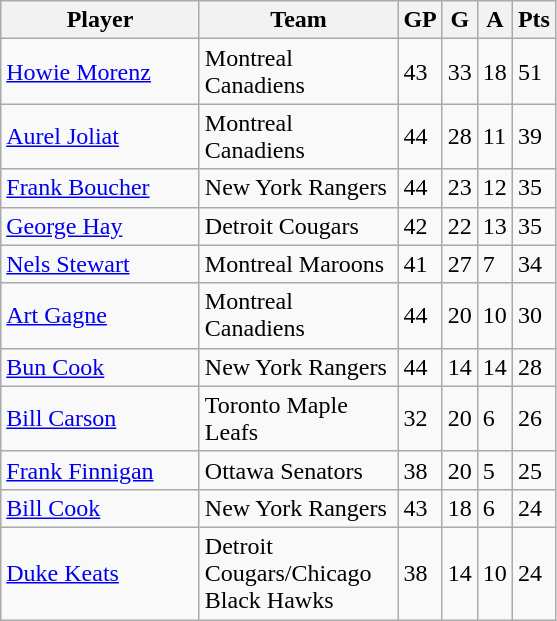<table class="wikitable">
<tr>
<th bgcolor="#DDDDFF" width="125">Player</th>
<th bgcolor="#DDDDFF" width="125">Team</th>
<th bgcolor="#DDDDFF" width="5">GP</th>
<th bgcolor="#DDDDFF" width="5">G</th>
<th bgcolor="#DDDDFF" width="5">A</th>
<th bgcolor="#DDDDFF" width="5">Pts</th>
</tr>
<tr>
<td><a href='#'>Howie Morenz</a></td>
<td>Montreal Canadiens</td>
<td>43</td>
<td>33</td>
<td>18</td>
<td>51</td>
</tr>
<tr>
<td><a href='#'>Aurel Joliat</a></td>
<td>Montreal Canadiens</td>
<td>44</td>
<td>28</td>
<td>11</td>
<td>39</td>
</tr>
<tr>
<td><a href='#'>Frank Boucher</a></td>
<td>New York Rangers</td>
<td>44</td>
<td>23</td>
<td>12</td>
<td>35</td>
</tr>
<tr>
<td><a href='#'>George Hay</a></td>
<td>Detroit Cougars</td>
<td>42</td>
<td>22</td>
<td>13</td>
<td>35</td>
</tr>
<tr>
<td><a href='#'>Nels Stewart</a></td>
<td>Montreal Maroons</td>
<td>41</td>
<td>27</td>
<td>7</td>
<td>34</td>
</tr>
<tr>
<td><a href='#'>Art Gagne</a></td>
<td>Montreal Canadiens</td>
<td>44</td>
<td>20</td>
<td>10</td>
<td>30</td>
</tr>
<tr>
<td><a href='#'>Bun Cook</a></td>
<td>New York Rangers</td>
<td>44</td>
<td>14</td>
<td>14</td>
<td>28</td>
</tr>
<tr>
<td><a href='#'>Bill Carson</a></td>
<td>Toronto Maple Leafs</td>
<td>32</td>
<td>20</td>
<td>6</td>
<td>26</td>
</tr>
<tr>
<td><a href='#'>Frank Finnigan</a></td>
<td>Ottawa Senators</td>
<td>38</td>
<td>20</td>
<td>5</td>
<td>25</td>
</tr>
<tr>
<td><a href='#'>Bill Cook</a></td>
<td>New York Rangers</td>
<td>43</td>
<td>18</td>
<td>6</td>
<td>24</td>
</tr>
<tr>
<td><a href='#'>Duke Keats</a></td>
<td>Detroit Cougars/Chicago Black Hawks</td>
<td>38</td>
<td>14</td>
<td>10</td>
<td>24</td>
</tr>
</table>
